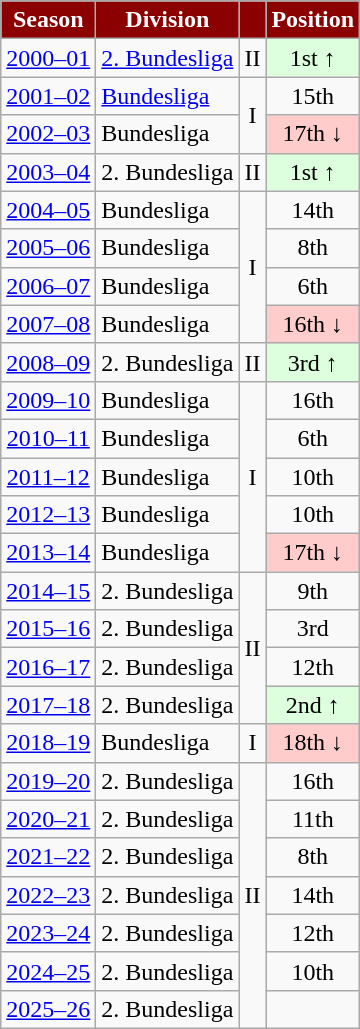<table class="wikitable">
<tr style="text-align:center; background:darkred; color:white;">
<td><strong>Season</strong></td>
<td><strong>Division</strong></td>
<td><strong><a href='#'></a></strong></td>
<td><strong>Position</strong></td>
</tr>
<tr style="text-align:center;">
<td><a href='#'>2000–01</a></td>
<td style="text-align:left;"><a href='#'>2. Bundesliga</a></td>
<td>II</td>
<td style="background:#ddffdd">1st ↑</td>
</tr>
<tr style="text-align:center;">
<td><a href='#'>2001–02</a></td>
<td style="text-align:left;"><a href='#'>Bundesliga</a></td>
<td rowspan=2>I</td>
<td>15th</td>
</tr>
<tr style="text-align:center;">
<td><a href='#'>2002–03</a></td>
<td style="text-align:left;">Bundesliga</td>
<td style="background:#ffcccc">17th ↓</td>
</tr>
<tr style="text-align:center;">
<td><a href='#'>2003–04</a></td>
<td style="text-align:left;">2. Bundesliga</td>
<td>II</td>
<td style="background:#ddffdd">1st ↑</td>
</tr>
<tr style="text-align:center;">
<td><a href='#'>2004–05</a></td>
<td style="text-align:left;">Bundesliga</td>
<td rowspan=4>I</td>
<td>14th</td>
</tr>
<tr style="text-align:center;">
<td><a href='#'>2005–06</a></td>
<td style="text-align:left;">Bundesliga</td>
<td>8th</td>
</tr>
<tr style="text-align:center;">
<td><a href='#'>2006–07</a></td>
<td style="text-align:left;">Bundesliga</td>
<td>6th</td>
</tr>
<tr style="text-align:center;">
<td><a href='#'>2007–08</a></td>
<td style="text-align:left;">Bundesliga</td>
<td style="background:#ffcccc">16th ↓</td>
</tr>
<tr style="text-align:center;">
<td><a href='#'>2008–09</a></td>
<td style="text-align:left;">2. Bundesliga</td>
<td>II</td>
<td style="background:#ddffdd">3rd ↑</td>
</tr>
<tr style="text-align:center;">
<td><a href='#'>2009–10</a></td>
<td style="text-align:left;">Bundesliga</td>
<td rowspan=5>I</td>
<td>16th</td>
</tr>
<tr style="text-align:center;">
<td><a href='#'>2010–11</a></td>
<td style="text-align:left;">Bundesliga</td>
<td>6th</td>
</tr>
<tr style="text-align:center;">
<td><a href='#'>2011–12</a></td>
<td style="text-align:left;">Bundesliga</td>
<td>10th</td>
</tr>
<tr style="text-align:center;">
<td><a href='#'>2012–13</a></td>
<td style="text-align:left;">Bundesliga</td>
<td>10th</td>
</tr>
<tr style="text-align:center;">
<td><a href='#'>2013–14</a></td>
<td style="text-align:left;">Bundesliga</td>
<td style="background:#ffcccc">17th ↓</td>
</tr>
<tr style="text-align:center;">
<td><a href='#'>2014–15</a></td>
<td style="text-align:left;">2. Bundesliga</td>
<td rowspan=4>II</td>
<td>9th</td>
</tr>
<tr style="text-align:center;">
<td><a href='#'>2015–16</a></td>
<td style="text-align:left;">2. Bundesliga</td>
<td>3rd</td>
</tr>
<tr style="text-align:center;">
<td><a href='#'>2016–17</a></td>
<td style="text-align:left;">2. Bundesliga</td>
<td>12th</td>
</tr>
<tr style="text-align:center;">
<td><a href='#'>2017–18</a></td>
<td style="text-align:left;">2. Bundesliga</td>
<td style="background:#ddffdd">2nd ↑</td>
</tr>
<tr style="text-align:center;">
<td><a href='#'>2018–19</a></td>
<td style="text-align:left;">Bundesliga</td>
<td>I</td>
<td style="background:#ffcccc">18th ↓</td>
</tr>
<tr style="text-align:center;">
<td><a href='#'>2019–20</a></td>
<td style="text-align:left;">2. Bundesliga</td>
<td rowspan=7>II</td>
<td>16th</td>
</tr>
<tr style="text-align:center;">
<td><a href='#'>2020–21</a></td>
<td style="text-align:left;">2. Bundesliga</td>
<td>11th</td>
</tr>
<tr style="text-align:center;">
<td><a href='#'>2021–22</a></td>
<td style="text-align:left;">2. Bundesliga</td>
<td>8th</td>
</tr>
<tr style="text-align:center;">
<td><a href='#'>2022–23</a></td>
<td style="text-align:left;">2. Bundesliga</td>
<td>14th</td>
</tr>
<tr style="text-align:center;">
<td><a href='#'>2023–24</a></td>
<td style="text-align:left;">2. Bundesliga</td>
<td>12th</td>
</tr>
<tr style="text-align:center;">
<td><a href='#'>2024–25</a></td>
<td style="text-align:left;">2. Bundesliga</td>
<td>10th</td>
</tr>
<tr style="text-align:center;">
<td><a href='#'>2025–26</a></td>
<td style="text-align:left;">2. Bundesliga</td>
<td></td>
</tr>
</table>
